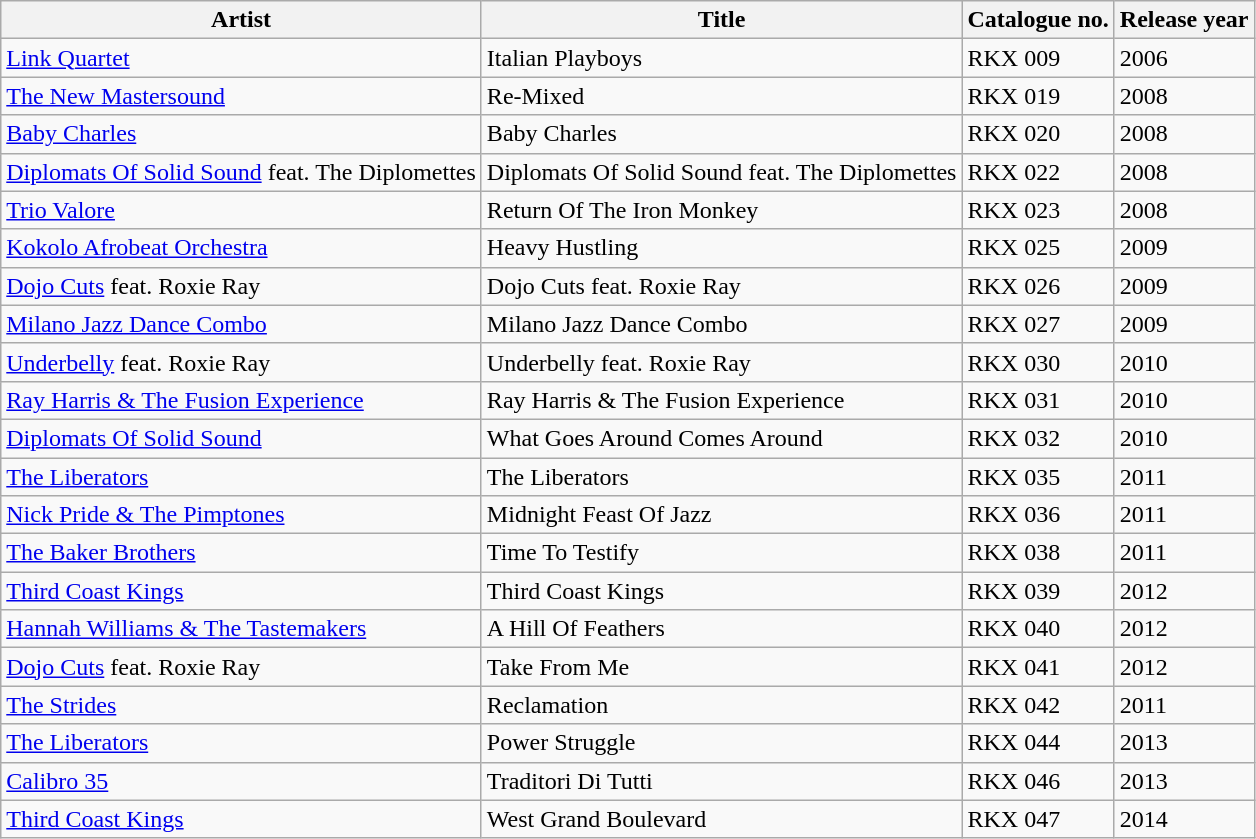<table class="wikitable sortable">
<tr>
<th>Artist</th>
<th>Title</th>
<th>Catalogue no.</th>
<th>Release year</th>
</tr>
<tr>
<td><a href='#'>Link Quartet</a></td>
<td>Italian Playboys</td>
<td>RKX 009</td>
<td>2006</td>
</tr>
<tr>
<td><a href='#'>The New Mastersound</a></td>
<td>Re-Mixed</td>
<td>RKX 019</td>
<td>2008</td>
</tr>
<tr>
<td><a href='#'>Baby Charles</a></td>
<td>Baby Charles</td>
<td>RKX 020</td>
<td>2008</td>
</tr>
<tr>
<td><a href='#'>Diplomats Of Solid Sound</a> feat. The Diplomettes</td>
<td>Diplomats Of Solid Sound feat. The Diplomettes</td>
<td>RKX 022</td>
<td>2008</td>
</tr>
<tr>
<td><a href='#'>Trio Valore</a></td>
<td>Return Of The Iron Monkey</td>
<td>RKX 023</td>
<td>2008</td>
</tr>
<tr>
<td><a href='#'>Kokolo Afrobeat Orchestra</a></td>
<td>Heavy Hustling</td>
<td>RKX 025</td>
<td>2009</td>
</tr>
<tr>
<td><a href='#'>Dojo Cuts</a> feat. Roxie Ray</td>
<td>Dojo Cuts feat. Roxie Ray</td>
<td>RKX 026</td>
<td>2009</td>
</tr>
<tr>
<td><a href='#'>Milano Jazz Dance Combo</a></td>
<td>Milano Jazz Dance Combo</td>
<td>RKX 027</td>
<td>2009</td>
</tr>
<tr>
<td><a href='#'>Underbelly</a> feat. Roxie Ray</td>
<td>Underbelly feat. Roxie Ray</td>
<td>RKX 030</td>
<td>2010</td>
</tr>
<tr>
<td><a href='#'>Ray Harris & The Fusion Experience</a></td>
<td>Ray Harris & The Fusion Experience</td>
<td>RKX 031</td>
<td>2010</td>
</tr>
<tr>
<td><a href='#'>Diplomats Of Solid Sound</a></td>
<td>What Goes Around Comes Around</td>
<td>RKX 032</td>
<td>2010</td>
</tr>
<tr>
<td><a href='#'>The Liberators</a></td>
<td>The Liberators</td>
<td>RKX 035</td>
<td>2011</td>
</tr>
<tr>
<td><a href='#'>Nick Pride & The Pimptones</a></td>
<td>Midnight Feast Of Jazz</td>
<td>RKX 036</td>
<td>2011</td>
</tr>
<tr>
<td><a href='#'>The Baker Brothers</a></td>
<td>Time To Testify</td>
<td>RKX 038</td>
<td>2011</td>
</tr>
<tr>
<td><a href='#'>Third Coast Kings</a></td>
<td>Third Coast Kings</td>
<td>RKX 039</td>
<td>2012</td>
</tr>
<tr>
<td><a href='#'>Hannah Williams & The Tastemakers</a></td>
<td>A Hill Of Feathers</td>
<td>RKX 040</td>
<td>2012</td>
</tr>
<tr>
<td><a href='#'>Dojo Cuts</a> feat. Roxie Ray</td>
<td>Take From Me</td>
<td>RKX 041</td>
<td>2012</td>
</tr>
<tr>
<td><a href='#'>The Strides</a></td>
<td>Reclamation</td>
<td>RKX 042</td>
<td>2011</td>
</tr>
<tr>
<td><a href='#'>The Liberators</a></td>
<td>Power Struggle</td>
<td>RKX 044</td>
<td>2013</td>
</tr>
<tr>
<td><a href='#'>Calibro 35</a></td>
<td>Traditori Di Tutti</td>
<td>RKX 046</td>
<td>2013</td>
</tr>
<tr>
<td><a href='#'>Third Coast Kings</a></td>
<td>West Grand Boulevard</td>
<td>RKX 047</td>
<td>2014</td>
</tr>
</table>
